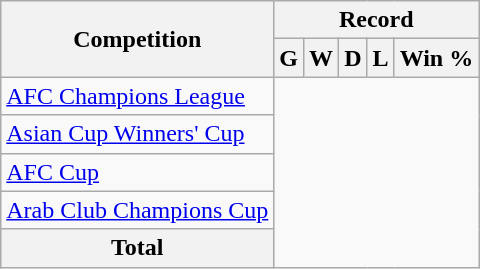<table class="wikitable" style="text-align: center">
<tr>
<th rowspan="2">Competition</th>
<th colspan="5">Record</th>
</tr>
<tr>
<th>G</th>
<th>W</th>
<th>D</th>
<th>L</th>
<th>Win %</th>
</tr>
<tr>
<td align=left><a href='#'>AFC Champions League</a><br></td>
</tr>
<tr>
<td align=left><a href='#'>Asian Cup Winners' Cup</a><br></td>
</tr>
<tr>
<td align=left><a href='#'>AFC Cup</a><br></td>
</tr>
<tr>
<td align=left><a href='#'>Arab Club Champions Cup</a><br></td>
</tr>
<tr>
<th>Total<br></th>
</tr>
</table>
